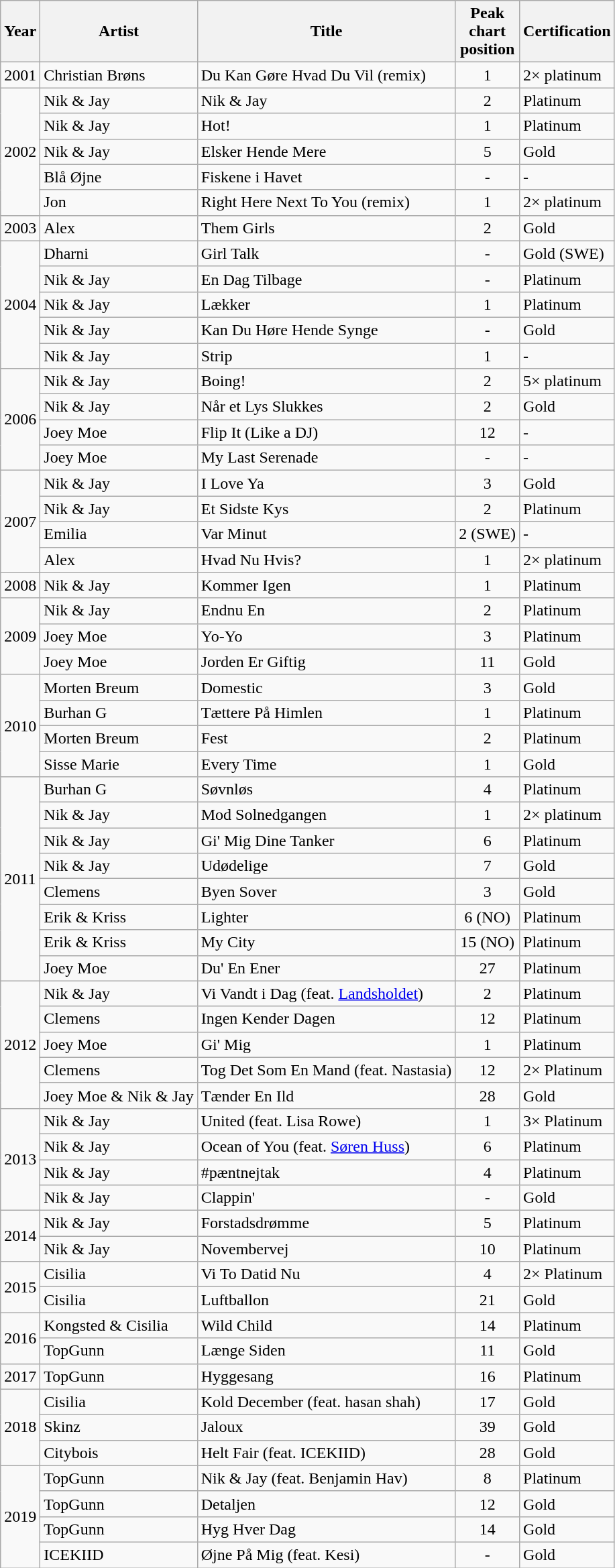<table class="wikitable">
<tr>
<th>Year</th>
<th>Artist</th>
<th>Title</th>
<th>Peak<br>chart<br>position</th>
<th>Certification</th>
</tr>
<tr>
<td rowspan="1">2001</td>
<td>Christian Brøns</td>
<td>Du Kan Gøre Hvad Du Vil (remix)</td>
<td style="text-align:center;">1</td>
<td>2× platinum</td>
</tr>
<tr>
<td rowspan="5">2002</td>
<td>Nik & Jay</td>
<td>Nik & Jay</td>
<td style="text-align:center;">2</td>
<td>Platinum</td>
</tr>
<tr>
<td>Nik & Jay</td>
<td>Hot!</td>
<td style="text-align:center;">1</td>
<td>Platinum</td>
</tr>
<tr>
<td>Nik & Jay</td>
<td>Elsker Hende Mere</td>
<td style="text-align:center;">5</td>
<td>Gold</td>
</tr>
<tr>
<td>Blå Øjne</td>
<td>Fiskene i Havet</td>
<td style="text-align:center;">-</td>
<td>-</td>
</tr>
<tr>
<td>Jon</td>
<td>Right Here Next To You (remix)</td>
<td style="text-align:center;">1</td>
<td>2× platinum</td>
</tr>
<tr>
<td>2003</td>
<td>Alex</td>
<td>Them Girls</td>
<td style="text-align:center;">2</td>
<td>Gold</td>
</tr>
<tr>
<td rowspan="5">2004</td>
<td>Dharni</td>
<td>Girl Talk</td>
<td style="text-align:center;">-</td>
<td>Gold (SWE)</td>
</tr>
<tr>
<td>Nik & Jay</td>
<td>En Dag Tilbage</td>
<td style="text-align:center;">-</td>
<td>Platinum</td>
</tr>
<tr>
<td>Nik & Jay</td>
<td>Lækker</td>
<td style="text-align:center;">1</td>
<td>Platinum</td>
</tr>
<tr>
<td>Nik & Jay</td>
<td>Kan Du Høre Hende Synge</td>
<td style="text-align:center;">-</td>
<td>Gold</td>
</tr>
<tr>
<td>Nik & Jay</td>
<td>Strip</td>
<td style="text-align:center;">1</td>
<td>-</td>
</tr>
<tr>
<td rowspan="4">2006</td>
<td>Nik & Jay</td>
<td>Boing!</td>
<td style="text-align:center;">2</td>
<td>5× platinum</td>
</tr>
<tr>
<td>Nik & Jay</td>
<td>Når et Lys Slukkes</td>
<td style="text-align:center;">2</td>
<td>Gold</td>
</tr>
<tr>
<td>Joey Moe</td>
<td>Flip It (Like a DJ)</td>
<td style="text-align:center;">12</td>
<td>-</td>
</tr>
<tr>
<td>Joey Moe</td>
<td>My Last Serenade</td>
<td style="text-align:center;">-</td>
<td>-</td>
</tr>
<tr>
<td rowspan="4">2007</td>
<td>Nik & Jay</td>
<td>I Love Ya</td>
<td style="text-align:center;">3</td>
<td>Gold</td>
</tr>
<tr>
<td>Nik & Jay</td>
<td>Et Sidste Kys</td>
<td style="text-align:center;">2</td>
<td>Platinum</td>
</tr>
<tr>
<td>Emilia</td>
<td>Var Minut</td>
<td style="text-align:center;">2 (SWE)</td>
<td>-</td>
</tr>
<tr>
<td>Alex</td>
<td>Hvad Nu Hvis?</td>
<td style="text-align:center;">1</td>
<td>2× platinum</td>
</tr>
<tr>
<td>2008</td>
<td>Nik & Jay</td>
<td>Kommer Igen</td>
<td style="text-align:center;">1</td>
<td>Platinum</td>
</tr>
<tr>
<td rowspan="3">2009</td>
<td>Nik & Jay</td>
<td>Endnu En</td>
<td style="text-align:center;">2</td>
<td>Platinum</td>
</tr>
<tr>
<td>Joey Moe</td>
<td>Yo-Yo</td>
<td style="text-align:center;">3</td>
<td>Platinum</td>
</tr>
<tr>
<td>Joey Moe</td>
<td>Jorden Er Giftig</td>
<td style="text-align:center;">11</td>
<td>Gold</td>
</tr>
<tr>
<td rowspan="4">2010</td>
<td>Morten Breum</td>
<td>Domestic</td>
<td style="text-align:center;">3</td>
<td>Gold</td>
</tr>
<tr>
<td>Burhan G</td>
<td>Tættere På Himlen</td>
<td style="text-align:center;">1</td>
<td>Platinum</td>
</tr>
<tr>
<td>Morten Breum</td>
<td>Fest</td>
<td style="text-align:center;">2</td>
<td>Platinum</td>
</tr>
<tr>
<td>Sisse Marie</td>
<td>Every Time</td>
<td style="text-align:center;">1</td>
<td>Gold</td>
</tr>
<tr>
<td rowspan="8">2011</td>
<td>Burhan G</td>
<td>Søvnløs</td>
<td style="text-align:center;">4</td>
<td>Platinum</td>
</tr>
<tr>
<td>Nik & Jay</td>
<td>Mod Solnedgangen</td>
<td style="text-align:center;">1</td>
<td>2× platinum</td>
</tr>
<tr>
<td>Nik & Jay</td>
<td>Gi' Mig Dine Tanker</td>
<td style="text-align:center;">6</td>
<td>Platinum</td>
</tr>
<tr>
<td>Nik & Jay</td>
<td>Udødelige</td>
<td style="text-align:center;">7</td>
<td>Gold</td>
</tr>
<tr>
<td>Clemens</td>
<td>Byen Sover</td>
<td style="text-align:center;">3</td>
<td>Gold</td>
</tr>
<tr>
<td>Erik & Kriss</td>
<td>Lighter</td>
<td style="text-align:center;">6 (NO)</td>
<td>Platinum</td>
</tr>
<tr>
<td>Erik & Kriss</td>
<td>My City</td>
<td style="text-align:center;">15 (NO)</td>
<td>Platinum</td>
</tr>
<tr>
<td>Joey Moe</td>
<td>Du' En Ener</td>
<td style="text-align:center;">27</td>
<td>Platinum</td>
</tr>
<tr>
<td rowspan="5">2012</td>
<td>Nik & Jay</td>
<td>Vi Vandt i Dag (feat. <a href='#'>Landsholdet</a>)</td>
<td style="text-align:center;">2</td>
<td>Platinum</td>
</tr>
<tr>
<td>Clemens</td>
<td>Ingen Kender Dagen</td>
<td style="text-align:center;">12</td>
<td>Platinum</td>
</tr>
<tr>
<td>Joey Moe</td>
<td>Gi' Mig</td>
<td style="text-align:center;">1</td>
<td>Platinum</td>
</tr>
<tr>
<td>Clemens</td>
<td>Tog Det Som En Mand (feat. Nastasia)</td>
<td style="text-align:center;">12</td>
<td>2× Platinum</td>
</tr>
<tr>
<td>Joey Moe & Nik & Jay</td>
<td>Tænder En Ild</td>
<td style="text-align:center;">28</td>
<td>Gold</td>
</tr>
<tr>
<td rowspan="4">2013</td>
<td>Nik & Jay</td>
<td>United (feat. Lisa Rowe)</td>
<td style="text-align:center;">1</td>
<td>3× Platinum</td>
</tr>
<tr>
<td>Nik & Jay</td>
<td>Ocean of You (feat. <a href='#'>Søren Huss</a>)</td>
<td style="text-align:center;">6</td>
<td>Platinum</td>
</tr>
<tr>
<td>Nik & Jay</td>
<td>#pæntnejtak</td>
<td style="text-align:center;">4</td>
<td>Platinum</td>
</tr>
<tr>
<td>Nik & Jay</td>
<td>Clappin'</td>
<td style="text-align:center;">-</td>
<td>Gold</td>
</tr>
<tr>
<td rowspan="2">2014</td>
<td>Nik & Jay</td>
<td>Forstadsdrømme</td>
<td style="text-align:center;">5</td>
<td>Platinum</td>
</tr>
<tr>
<td>Nik & Jay</td>
<td>Novembervej</td>
<td style="text-align:center;">10</td>
<td>Platinum</td>
</tr>
<tr>
<td rowspan="2">2015</td>
<td>Cisilia</td>
<td>Vi To Datid Nu</td>
<td style="text-align:center;">4</td>
<td>2× Platinum</td>
</tr>
<tr>
<td>Cisilia</td>
<td>Luftballon</td>
<td style="text-align:center;">21</td>
<td>Gold</td>
</tr>
<tr>
<td rowspan="2">2016</td>
<td>Kongsted & Cisilia</td>
<td>Wild Child</td>
<td style="text-align:center;">14</td>
<td>Platinum</td>
</tr>
<tr>
<td>TopGunn</td>
<td>Længe Siden</td>
<td style="text-align:center;">11</td>
<td>Gold</td>
</tr>
<tr>
<td rowspan="1">2017</td>
<td>TopGunn</td>
<td>Hyggesang</td>
<td style="text-align:center;">16</td>
<td>Platinum</td>
</tr>
<tr>
<td rowspan="3">2018</td>
<td>Cisilia</td>
<td>Kold December (feat. hasan shah)</td>
<td style="text-align:center;">17</td>
<td>Gold</td>
</tr>
<tr>
<td>Skinz</td>
<td>Jaloux</td>
<td style="text-align:center;">39</td>
<td>Gold</td>
</tr>
<tr>
<td>Citybois</td>
<td>Helt Fair (feat. ICEKIID)</td>
<td style="text-align:center;">28</td>
<td>Gold</td>
</tr>
<tr>
<td rowspan="4">2019</td>
<td>TopGunn</td>
<td>Nik & Jay (feat. Benjamin Hav)</td>
<td style="text-align:center;">8</td>
<td>Platinum</td>
</tr>
<tr>
<td>TopGunn</td>
<td>Detaljen</td>
<td style="text-align:center;">12</td>
<td>Gold</td>
</tr>
<tr>
<td>TopGunn</td>
<td>Hyg Hver Dag</td>
<td style="text-align:center;">14</td>
<td>Gold</td>
</tr>
<tr>
<td>ICEKIID</td>
<td>Øjne På Mig (feat. Kesi)</td>
<td style="text-align:center;">-</td>
<td>Gold</td>
</tr>
</table>
